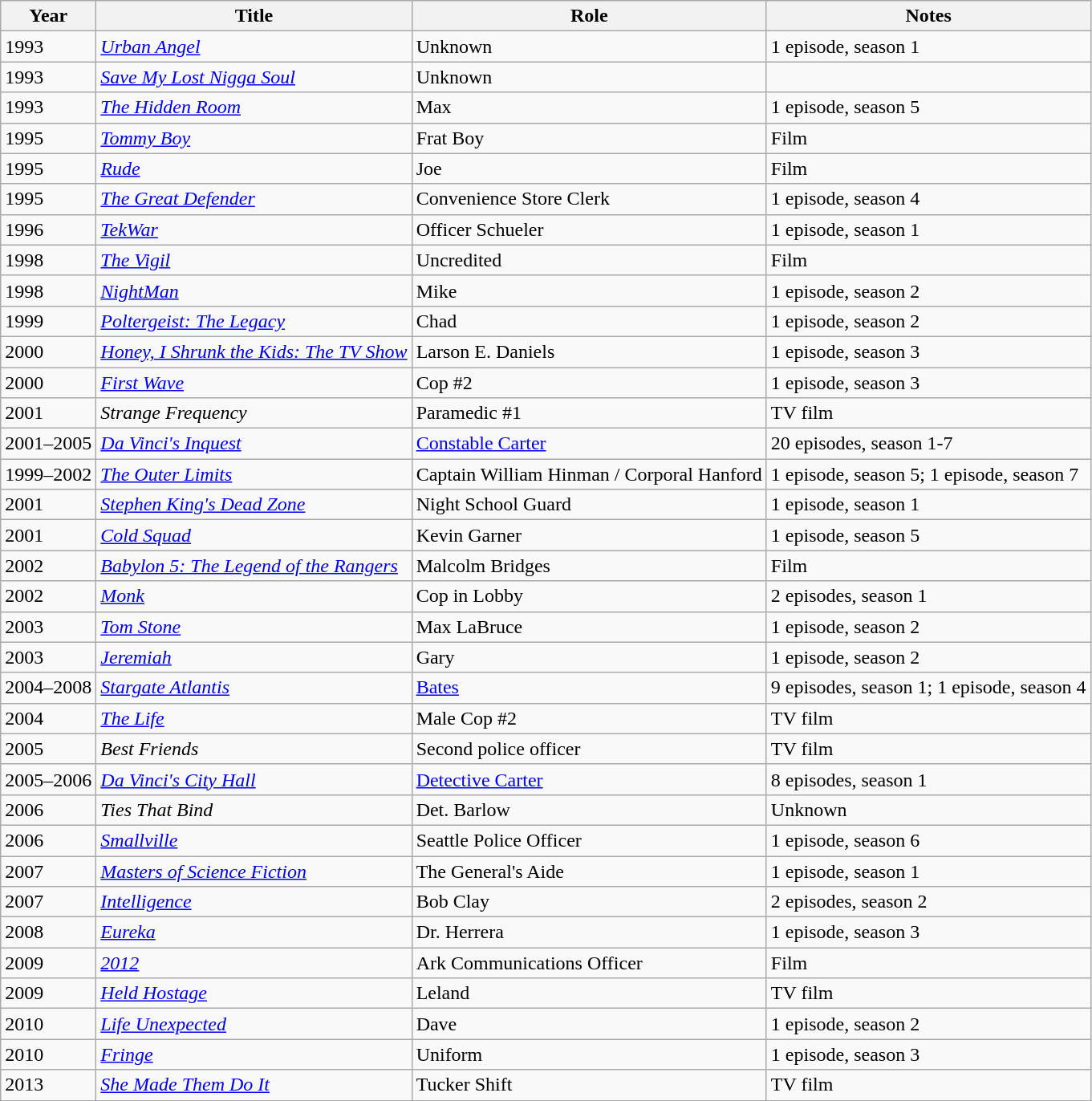<table class="wikitable sortable">
<tr ">
<th>Year</th>
<th>Title</th>
<th>Role</th>
<th class="unsortable">Notes</th>
</tr>
<tr>
<td>1993</td>
<td><em><a href='#'>Urban Angel</a></em></td>
<td>Unknown</td>
<td>1 episode, season 1</td>
</tr>
<tr>
<td>1993</td>
<td><em><a href='#'>Save My Lost Nigga Soul</a></em></td>
<td>Unknown</td>
<td></td>
</tr>
<tr>
<td>1993</td>
<td data-sort-value="Hidden Room, The"><em><a href='#'>The Hidden Room</a></em></td>
<td>Max</td>
<td>1 episode, season 5</td>
</tr>
<tr>
<td>1995</td>
<td><em><a href='#'>Tommy Boy</a></em></td>
<td>Frat Boy</td>
<td>Film</td>
</tr>
<tr>
<td>1995</td>
<td><em><a href='#'>Rude</a></em></td>
<td>Joe</td>
<td>Film</td>
</tr>
<tr>
<td>1995</td>
<td data-sort-value="Great Defender, The"><em><a href='#'>The Great Defender</a></em></td>
<td>Convenience Store Clerk</td>
<td>1 episode, season 4</td>
</tr>
<tr>
<td>1996</td>
<td><em><a href='#'>TekWar</a></em></td>
<td>Officer Schueler</td>
<td>1 episode, season 1</td>
</tr>
<tr>
<td>1998</td>
<td data-sort-value="Vigil, The"><em><a href='#'>The Vigil</a></em></td>
<td>Uncredited</td>
<td>Film</td>
</tr>
<tr>
<td>1998</td>
<td><em><a href='#'>NightMan</a></em></td>
<td>Mike</td>
<td>1 episode, season 2</td>
</tr>
<tr>
<td>1999</td>
<td><em><a href='#'>Poltergeist: The Legacy</a></em></td>
<td>Chad</td>
<td>1 episode, season 2</td>
</tr>
<tr>
<td>2000</td>
<td><em><a href='#'>Honey, I Shrunk the Kids: The TV Show</a></em></td>
<td>Larson E. Daniels</td>
<td>1 episode, season 3</td>
</tr>
<tr>
<td>2000</td>
<td><em><a href='#'>First Wave</a></em></td>
<td>Cop #2</td>
<td>1 episode, season 3</td>
</tr>
<tr>
<td>2001</td>
<td><em>Strange Frequency</em></td>
<td>Paramedic #1</td>
<td>TV film</td>
</tr>
<tr>
<td>2001–2005</td>
<td><em><a href='#'>Da Vinci's Inquest</a></em></td>
<td><a href='#'>Constable Carter</a></td>
<td>20 episodes, season 1-7</td>
</tr>
<tr>
<td>1999–2002</td>
<td data-sort-value="Outer Limits, The"><em><a href='#'>The Outer Limits</a></em></td>
<td>Captain William Hinman / Corporal Hanford</td>
<td>1 episode, season 5; 1 episode, season 7</td>
</tr>
<tr>
<td>2001</td>
<td><em><a href='#'>Stephen King's Dead Zone</a></em></td>
<td>Night School Guard</td>
<td>1 episode, season 1</td>
</tr>
<tr>
<td>2001</td>
<td><em><a href='#'>Cold Squad</a></em></td>
<td>Kevin Garner</td>
<td>1 episode, season 5</td>
</tr>
<tr>
<td>2002</td>
<td><em><a href='#'>Babylon 5: The Legend of the Rangers</a></em></td>
<td>Malcolm Bridges</td>
<td>Film</td>
</tr>
<tr>
<td>2002</td>
<td><em><a href='#'>Monk</a></em></td>
<td>Cop in Lobby</td>
<td>2 episodes, season 1</td>
</tr>
<tr>
<td>2003</td>
<td><em><a href='#'>Tom Stone</a></em></td>
<td>Max LaBruce</td>
<td>1 episode, season 2</td>
</tr>
<tr>
<td>2003</td>
<td><em><a href='#'>Jeremiah</a></em></td>
<td>Gary</td>
<td>1 episode, season 2</td>
</tr>
<tr>
<td>2004–2008</td>
<td><em><a href='#'>Stargate Atlantis</a></em></td>
<td><a href='#'>Bates</a></td>
<td>9 episodes, season 1; 1 episode, season 4</td>
</tr>
<tr>
<td>2004</td>
<td data-sort-value="Life, The"><em><a href='#'>The Life</a></em></td>
<td>Male Cop #2</td>
<td>TV film</td>
</tr>
<tr>
<td>2005</td>
<td><em>Best Friends</em></td>
<td>Second police officer</td>
<td>TV film</td>
</tr>
<tr>
<td>2005–2006</td>
<td><em><a href='#'>Da Vinci's City Hall</a></em></td>
<td><a href='#'>Detective Carter</a></td>
<td>8 episodes, season 1</td>
</tr>
<tr>
<td>2006</td>
<td><em>Ties That Bind</em></td>
<td>Det. Barlow</td>
<td>Unknown</td>
</tr>
<tr>
<td>2006</td>
<td><em><a href='#'>Smallville</a></em></td>
<td>Seattle Police Officer</td>
<td>1 episode, season 6</td>
</tr>
<tr>
<td>2007</td>
<td><em><a href='#'>Masters of Science Fiction</a></em></td>
<td>The General's Aide</td>
<td>1 episode, season 1</td>
</tr>
<tr>
<td>2007</td>
<td><em><a href='#'>Intelligence</a></em></td>
<td>Bob Clay</td>
<td>2 episodes, season 2</td>
</tr>
<tr>
<td>2008</td>
<td><em><a href='#'>Eureka</a></em></td>
<td>Dr. Herrera</td>
<td>1 episode, season 3</td>
</tr>
<tr>
<td>2009</td>
<td><em><a href='#'>2012</a></em></td>
<td>Ark Communications Officer</td>
<td>Film</td>
</tr>
<tr>
<td>2009</td>
<td><em><a href='#'>Held Hostage</a></em></td>
<td>Leland</td>
<td>TV film</td>
</tr>
<tr>
<td>2010</td>
<td><em><a href='#'>Life Unexpected</a></em></td>
<td>Dave</td>
<td>1 episode, season 2</td>
</tr>
<tr>
<td>2010</td>
<td><em><a href='#'>Fringe</a></em></td>
<td>Uniform</td>
<td>1 episode, season 3</td>
</tr>
<tr>
<td>2013</td>
<td><em><a href='#'>She Made Them Do It</a></em></td>
<td>Tucker Shift</td>
<td>TV film</td>
</tr>
</table>
